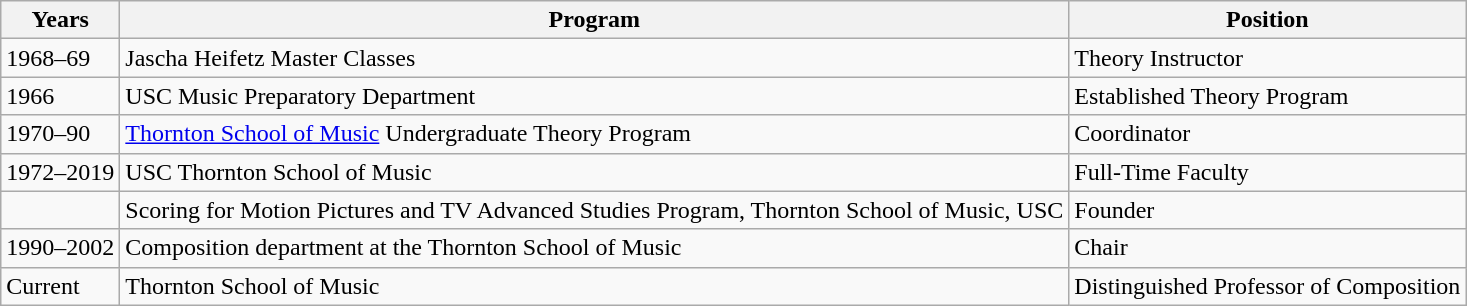<table class="wikitable">
<tr>
<th>Years</th>
<th>Program</th>
<th>Position</th>
</tr>
<tr>
<td>1968–69</td>
<td>Jascha Heifetz Master Classes</td>
<td>Theory Instructor</td>
</tr>
<tr>
<td>1966</td>
<td>USC Music Preparatory Department</td>
<td>Established Theory Program</td>
</tr>
<tr>
<td>1970–90</td>
<td><a href='#'>Thornton School of Music</a> Undergraduate Theory Program</td>
<td>Coordinator</td>
</tr>
<tr>
<td>1972–2019</td>
<td>USC Thornton School of Music</td>
<td>Full-Time Faculty</td>
</tr>
<tr>
<td></td>
<td>Scoring for Motion Pictures and TV Advanced Studies Program, Thornton School of Music, USC</td>
<td>Founder</td>
</tr>
<tr>
<td>1990–2002</td>
<td>Composition department at the Thornton School of Music</td>
<td>Chair</td>
</tr>
<tr>
<td>Current</td>
<td>Thornton School of Music</td>
<td>Distinguished Professor of Composition</td>
</tr>
</table>
